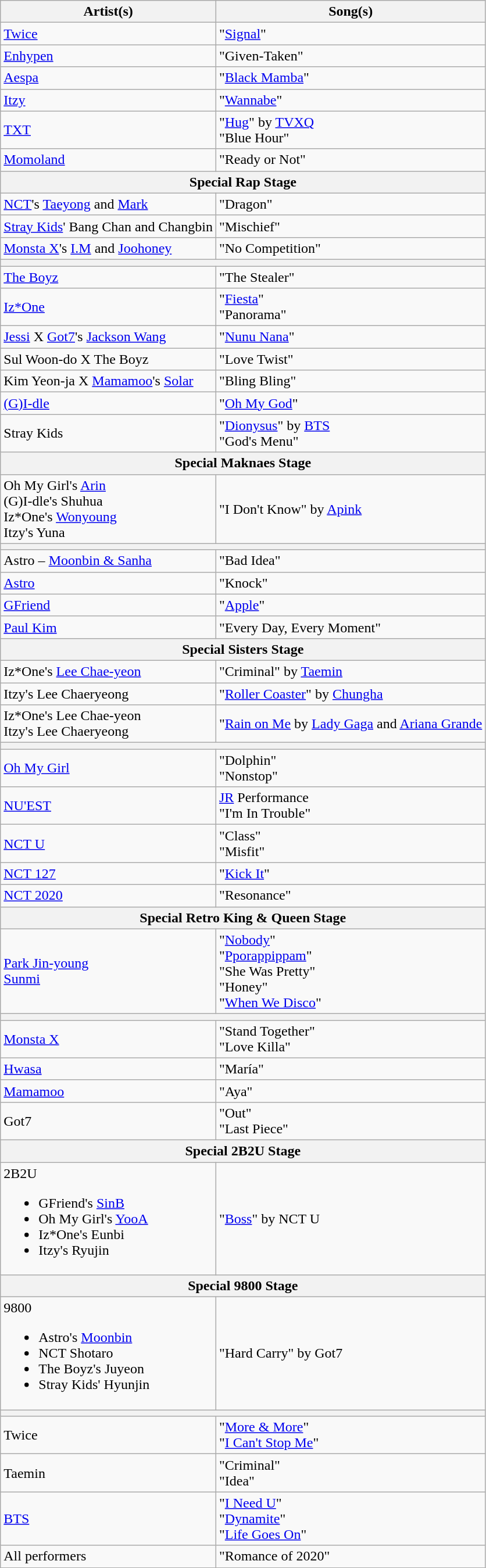<table class="wikitable">
<tr>
<th>Artist(s)</th>
<th>Song(s)</th>
</tr>
<tr>
<td><a href='#'>Twice</a></td>
<td>"<a href='#'>Signal</a>"</td>
</tr>
<tr>
<td><a href='#'>Enhypen</a></td>
<td>"Given-Taken" </td>
</tr>
<tr>
<td><a href='#'>Aespa</a></td>
<td>"<a href='#'>Black Mamba</a>"</td>
</tr>
<tr>
<td><a href='#'>Itzy</a></td>
<td>"<a href='#'>Wannabe</a>"</td>
</tr>
<tr>
<td><a href='#'>TXT</a></td>
<td>"<a href='#'>Hug</a>" by <a href='#'>TVXQ</a><br>"Blue Hour" </td>
</tr>
<tr>
<td><a href='#'>Momoland</a></td>
<td>"Ready or Not"</td>
</tr>
<tr>
<th colspan="2">Special Rap Stage</th>
</tr>
<tr>
<td><a href='#'>NCT</a>'s <a href='#'>Taeyong</a> and <a href='#'>Mark</a></td>
<td>"Dragon"</td>
</tr>
<tr>
<td><a href='#'>Stray Kids</a>' Bang Chan and Changbin</td>
<td>"Mischief"</td>
</tr>
<tr>
<td><a href='#'>Monsta X</a>'s <a href='#'>I.M</a> and <a href='#'>Joohoney</a></td>
<td>"No Competition"</td>
</tr>
<tr>
<th colspan="2"></th>
</tr>
<tr>
<td><a href='#'>The Boyz</a></td>
<td>"The Stealer"</td>
</tr>
<tr>
<td><a href='#'>Iz*One</a></td>
<td>"<a href='#'>Fiesta</a>"<br>"Panorama"</td>
</tr>
<tr>
<td><a href='#'>Jessi</a> X <a href='#'>Got7</a>'s <a href='#'>Jackson Wang</a></td>
<td>"<a href='#'>Nunu Nana</a>"</td>
</tr>
<tr>
<td>Sul Woon-do X The Boyz</td>
<td>"Love Twist"</td>
</tr>
<tr>
<td>Kim Yeon-ja X <a href='#'>Mamamoo</a>'s <a href='#'>Solar</a></td>
<td>"Bling Bling"</td>
</tr>
<tr>
<td><a href='#'>(G)I-dle</a></td>
<td>"<a href='#'>Oh My God</a>"</td>
</tr>
<tr>
<td>Stray Kids</td>
<td>"<a href='#'>Dionysus</a>" by <a href='#'>BTS</a><br>"God's Menu"</td>
</tr>
<tr>
<th colspan="2">Special Maknaes Stage</th>
</tr>
<tr>
<td>Oh My Girl's <a href='#'>Arin</a><br>(G)I-dle's Shuhua<br>Iz*One's <a href='#'>Wonyoung</a><br>Itzy's Yuna</td>
<td>"I Don't Know" by <a href='#'>Apink</a></td>
</tr>
<tr>
<th colspan="2"></th>
</tr>
<tr>
<td>Astro – <a href='#'>Moonbin & Sanha</a></td>
<td>"Bad Idea"</td>
</tr>
<tr>
<td><a href='#'>Astro</a></td>
<td>"Knock"</td>
</tr>
<tr>
<td><a href='#'>GFriend</a></td>
<td>"<a href='#'>Apple</a>"</td>
</tr>
<tr>
<td><a href='#'>Paul Kim</a></td>
<td>"Every Day, Every Moment"</td>
</tr>
<tr>
<th colspan="2">Special Sisters Stage</th>
</tr>
<tr>
<td>Iz*One's <a href='#'>Lee Chae-yeon</a></td>
<td>"Criminal" by <a href='#'>Taemin</a></td>
</tr>
<tr>
<td>Itzy's Lee Chaeryeong</td>
<td>"<a href='#'>Roller Coaster</a>" by <a href='#'>Chungha</a></td>
</tr>
<tr>
<td>Iz*One's Lee Chae-yeon<br>Itzy's Lee Chaeryeong</td>
<td>"<a href='#'>Rain on Me</a> by <a href='#'>Lady Gaga</a> and <a href='#'>Ariana Grande</a></td>
</tr>
<tr>
<th colspan="2"></th>
</tr>
<tr>
<td><a href='#'>Oh My Girl</a></td>
<td>"Dolphin"<br>"Nonstop"</td>
</tr>
<tr>
<td><a href='#'>NU'EST</a></td>
<td><a href='#'>JR</a> Performance<br>"I'm In Trouble"</td>
</tr>
<tr>
<td><a href='#'>NCT U</a></td>
<td>"Class"<br>"Misfit"</td>
</tr>
<tr>
<td><a href='#'>NCT 127</a></td>
<td>"<a href='#'>Kick It</a>"</td>
</tr>
<tr>
<td><a href='#'>NCT 2020</a></td>
<td>"Resonance"</td>
</tr>
<tr>
<th colspan="2">Special Retro King & Queen Stage</th>
</tr>
<tr>
<td><a href='#'>Park Jin-young</a><br><a href='#'>Sunmi</a></td>
<td>"<a href='#'>Nobody</a>"<br>"<a href='#'>Pporappippam</a>"<br>"She Was Pretty"<br>"Honey"<br>"<a href='#'>When We Disco</a>"</td>
</tr>
<tr>
<th colspan="2"></th>
</tr>
<tr>
<td><a href='#'>Monsta X</a></td>
<td>"Stand Together"<br>"Love Killa"</td>
</tr>
<tr>
<td><a href='#'>Hwasa</a></td>
<td>"María"</td>
</tr>
<tr>
<td><a href='#'>Mamamoo</a></td>
<td>"Aya"</td>
</tr>
<tr>
<td>Got7</td>
<td>"Out"<br>"Last Piece"</td>
</tr>
<tr>
<th colspan="2">Special 2B2U Stage</th>
</tr>
<tr>
<td>2B2U<br><ul><li>GFriend's <a href='#'>SinB</a></li><li>Oh My Girl's <a href='#'>YooA</a></li><li>Iz*One's Eunbi</li><li>Itzy's Ryujin</li></ul></td>
<td>"<a href='#'>Boss</a>" by NCT U</td>
</tr>
<tr>
<th colspan="2">Special 9800 Stage</th>
</tr>
<tr>
<td>9800<br><ul><li>Astro's <a href='#'>Moonbin</a></li><li>NCT Shotaro</li><li>The Boyz's Juyeon</li><li>Stray Kids' Hyunjin</li></ul></td>
<td>"Hard Carry" by Got7</td>
</tr>
<tr>
<th colspan="2"></th>
</tr>
<tr>
<td>Twice</td>
<td>"<a href='#'>More & More</a>" <br>"<a href='#'>I Can't Stop Me</a>"</td>
</tr>
<tr>
<td>Taemin</td>
<td>"Criminal"<br>"Idea"</td>
</tr>
<tr>
<td><a href='#'>BTS</a></td>
<td>"<a href='#'>I Need U</a>"<br>"<a href='#'>Dynamite</a>"<br>"<a href='#'>Life Goes On</a>"</td>
</tr>
<tr>
<td>All performers</td>
<td>"Romance of 2020"</td>
</tr>
</table>
